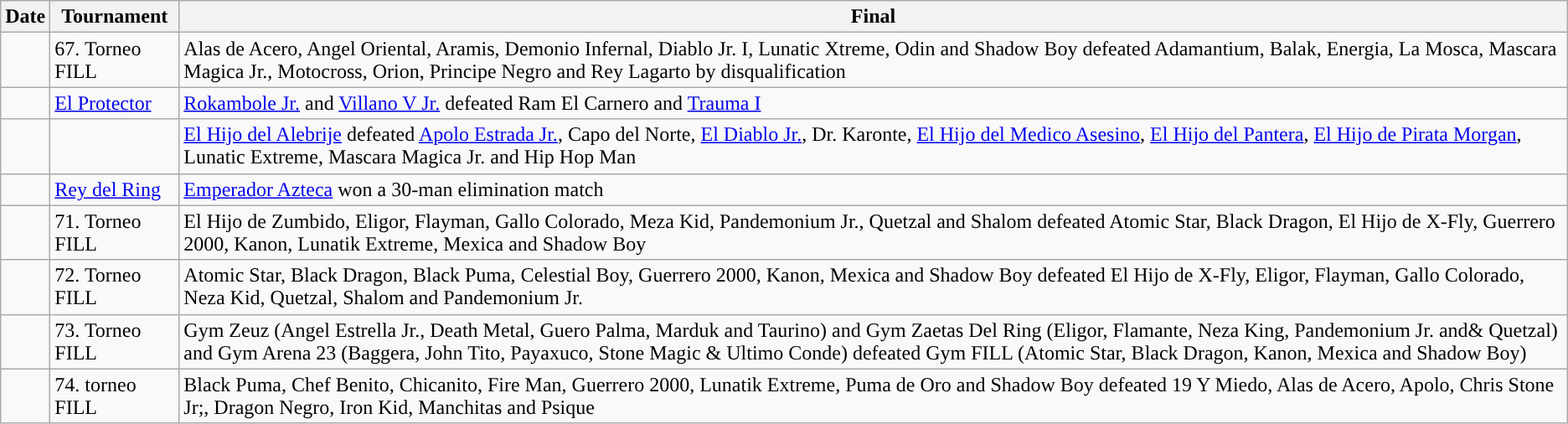<table class="wikitable">
<tr>
<th scope="col">Date</th>
<th scope="col">Tournament</th>
<th scope="col">Final</th>
</tr>
<tr>
<td></td>
<td>67. Torneo FILL</td>
<td>Alas de Acero, Angel Oriental, Aramis, Demonio Infernal, Diablo Jr. I, Lunatic Xtreme, Odin and Shadow Boy defeated Adamantium, Balak, Energia, La Mosca, Mascara Magica Jr., Motocross, Orion, Principe Negro and Rey Lagarto by disqualification</td>
</tr>
<tr>
<td></td>
<td><a href='#'>El Protector</a></td>
<td><a href='#'>Rokambole Jr.</a> and <a href='#'>Villano V Jr.</a> defeated Ram El Carnero and <a href='#'>Trauma I</a></td>
</tr>
<tr>
<td></td>
<td></td>
<td><a href='#'>El Hijo del Alebrije</a> defeated <a href='#'>Apolo Estrada Jr.</a>, Capo del Norte, <a href='#'>El Diablo Jr.</a>, Dr. Karonte, <a href='#'>El Hijo del Medico Asesino</a>, <a href='#'>El Hijo del Pantera</a>, <a href='#'>El Hijo de Pirata Morgan</a>, Lunatic Extreme, Mascara Magica Jr. and Hip Hop Man</td>
</tr>
<tr>
<td></td>
<td><a href='#'>Rey del Ring</a></td>
<td><a href='#'>Emperador Azteca</a> won a 30-man elimination match</td>
</tr>
<tr>
<td></td>
<td>71. Torneo FILL</td>
<td>El Hijo de Zumbido, Eligor, Flayman, Gallo Colorado, Meza Kid, Pandemonium Jr., Quetzal and Shalom defeated Atomic Star, Black Dragon, El Hijo de X-Fly, Guerrero 2000, Kanon, Lunatik Extreme, Mexica and Shadow Boy</td>
</tr>
<tr>
<td></td>
<td>72. Torneo FILL</td>
<td>Atomic Star, Black Dragon, Black Puma, Celestial Boy, Guerrero 2000, Kanon, Mexica and Shadow Boy defeated El Hijo de X-Fly, Eligor, Flayman, Gallo Colorado, Neza Kid, Quetzal, Shalom and Pandemonium Jr.</td>
</tr>
<tr>
<td></td>
<td>73. Torneo FILL</td>
<td>Gym Zeuz (Angel Estrella Jr., Death Metal, Guero Palma, Marduk and Taurino) and Gym Zaetas Del Ring (Eligor, Flamante, Neza King, Pandemonium Jr. and& Quetzal) and Gym Arena 23 (Baggera, John Tito, Payaxuco, Stone Magic & Ultimo Conde) defeated Gym FILL (Atomic Star, Black Dragon, Kanon, Mexica and Shadow Boy)</td>
</tr>
<tr>
<td></td>
<td>74. torneo FILL</td>
<td>Black Puma, Chef Benito, Chicanito, Fire Man, Guerrero 2000, Lunatik Extreme, Puma de Oro and Shadow Boy defeated 19 Y Miedo, Alas de Acero, Apolo, Chris Stone Jr;, Dragon Negro, Iron Kid, Manchitas and Psique</td>
</tr>
</table>
